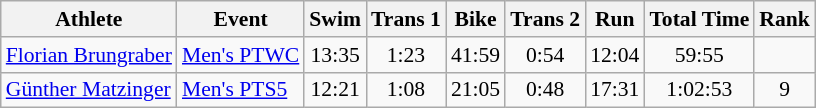<table class="wikitable" style="font-size:90%">
<tr>
<th>Athlete</th>
<th>Event</th>
<th>Swim</th>
<th>Trans 1</th>
<th>Bike</th>
<th>Trans 2</th>
<th>Run</th>
<th>Total Time</th>
<th>Rank</th>
</tr>
<tr align=center>
<td align=left><a href='#'>Florian Brungraber</a></td>
<td align=left><a href='#'>Men's PTWC</a></td>
<td>13:35</td>
<td>1:23</td>
<td>41:59</td>
<td>0:54</td>
<td>12:04</td>
<td>59:55</td>
<td></td>
</tr>
<tr align=center>
<td align=left><a href='#'>Günther Matzinger</a></td>
<td align=left><a href='#'>Men's PTS5</a></td>
<td>12:21</td>
<td>1:08</td>
<td>21:05</td>
<td>0:48</td>
<td>17:31</td>
<td>1:02:53</td>
<td>9</td>
</tr>
</table>
